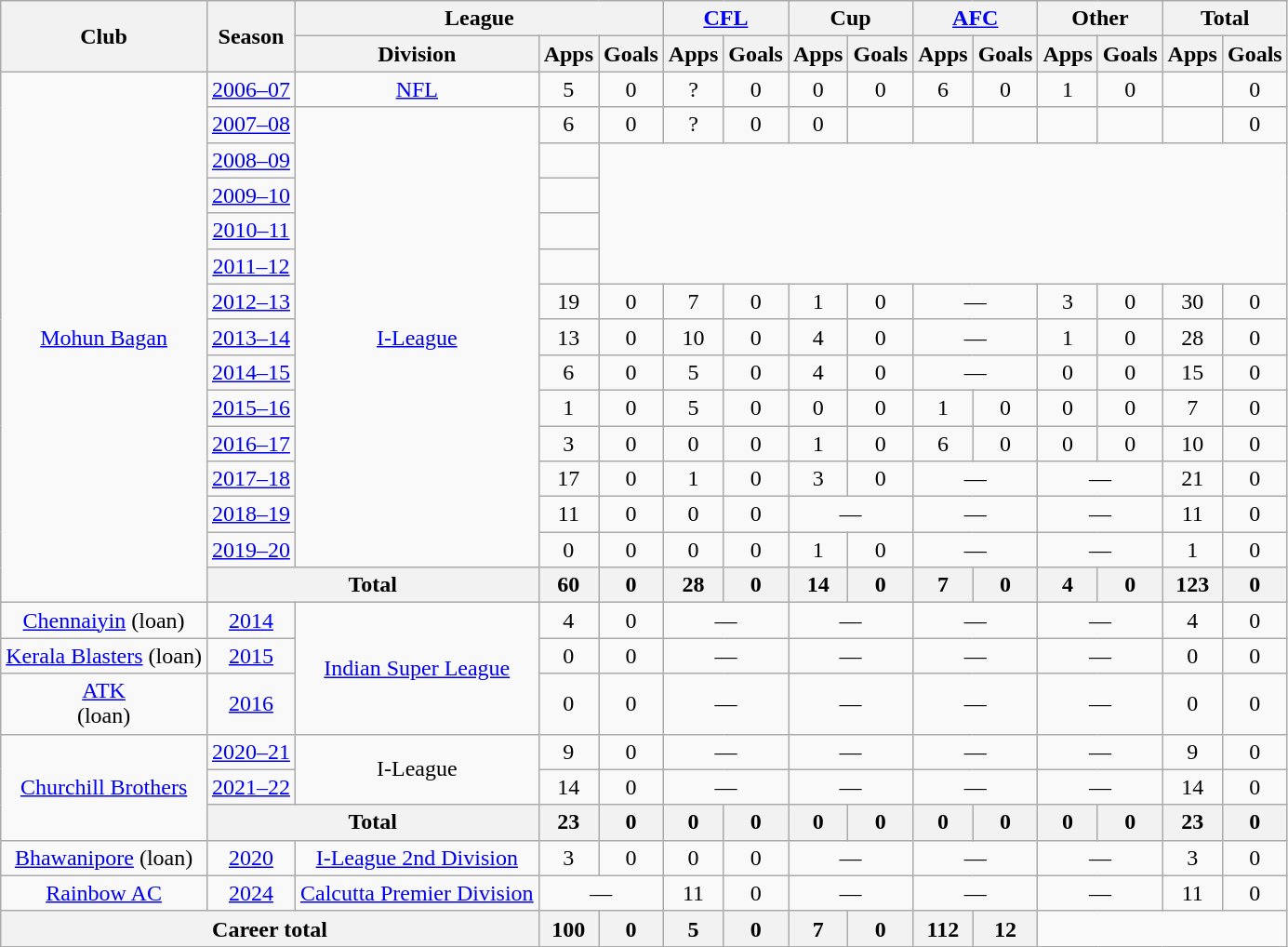<table class="wikitable" style="text-align: center;">
<tr>
<th rowspan="2">Club</th>
<th rowspan="2">Season</th>
<th colspan="3">League</th>
<th colspan="2"><a href='#'>CFL</a></th>
<th colspan="2">Cup</th>
<th colspan="2"><a href='#'>AFC</a></th>
<th colspan="2">Other</th>
<th colspan="2">Total</th>
</tr>
<tr>
<th>Division</th>
<th>Apps</th>
<th>Goals</th>
<th>Apps</th>
<th>Goals</th>
<th>Apps</th>
<th>Goals</th>
<th>Apps</th>
<th>Goals</th>
<th>Apps</th>
<th>Goals</th>
<th>Apps</th>
<th>Goals</th>
</tr>
<tr>
<td rowspan="15"><a href='#'>Mohun Bagan</a></td>
<td><a href='#'>2006–07</a></td>
<td><a href='#'>NFL</a></td>
<td>5</td>
<td>0</td>
<td>?</td>
<td>0</td>
<td>0</td>
<td>0</td>
<td>6</td>
<td>0</td>
<td>1</td>
<td>0</td>
<td></td>
<td>0</td>
</tr>
<tr>
<td><a href='#'>2007–08</a></td>
<td rowspan="13"><a href='#'>I-League</a></td>
<td>6</td>
<td>0</td>
<td>?</td>
<td>0</td>
<td>0</td>
<td></td>
<td></td>
<td></td>
<td></td>
<td></td>
<td></td>
<td>0</td>
</tr>
<tr>
<td><a href='#'>2008–09</a></td>
<td></td>
</tr>
<tr>
<td><a href='#'>2009–10</a></td>
<td></td>
</tr>
<tr>
<td><a href='#'>2010–11</a></td>
<td></td>
</tr>
<tr>
<td><a href='#'>2011–12</a></td>
<td></td>
</tr>
<tr>
<td><a href='#'>2012–13</a></td>
<td>19</td>
<td>0</td>
<td>7</td>
<td>0</td>
<td>1</td>
<td>0</td>
<td colspan="2">—</td>
<td>3</td>
<td>0</td>
<td>30</td>
<td>0</td>
</tr>
<tr>
<td><a href='#'>2013–14</a></td>
<td>13</td>
<td>0</td>
<td>10</td>
<td>0</td>
<td>4</td>
<td>0</td>
<td colspan="2">—</td>
<td>1</td>
<td>0</td>
<td>28</td>
<td>0</td>
</tr>
<tr>
<td><a href='#'>2014–15</a></td>
<td>6</td>
<td>0</td>
<td>5</td>
<td>0</td>
<td>4</td>
<td>0</td>
<td colspan="2">—</td>
<td>0</td>
<td>0</td>
<td>15</td>
<td>0</td>
</tr>
<tr>
<td><a href='#'>2015–16</a></td>
<td>1</td>
<td>0</td>
<td>5</td>
<td>0</td>
<td>0</td>
<td>0</td>
<td>1</td>
<td>0</td>
<td>0</td>
<td>0</td>
<td>7</td>
<td>0</td>
</tr>
<tr>
<td><a href='#'>2016–17</a></td>
<td>3</td>
<td>0</td>
<td>0</td>
<td>0</td>
<td>1</td>
<td>0</td>
<td>6</td>
<td>0</td>
<td>0</td>
<td>0</td>
<td>10</td>
<td>0</td>
</tr>
<tr>
<td><a href='#'>2017–18</a></td>
<td>17</td>
<td>0</td>
<td>1</td>
<td>0</td>
<td>3</td>
<td>0</td>
<td colspan="2">—</td>
<td colspan="2">—</td>
<td>21</td>
<td>0</td>
</tr>
<tr>
<td><a href='#'>2018–19</a></td>
<td>11</td>
<td>0</td>
<td>0</td>
<td>0</td>
<td colspan="2">—</td>
<td colspan="2">—</td>
<td colspan="2">—</td>
<td>11</td>
<td>0</td>
</tr>
<tr>
<td><a href='#'>2019–20</a></td>
<td>0</td>
<td>0</td>
<td>0</td>
<td>0</td>
<td>1</td>
<td>0</td>
<td colspan="2">—</td>
<td colspan="2">—</td>
<td>1</td>
<td>0</td>
</tr>
<tr>
<th colspan="2">Total</th>
<th>60</th>
<th>0</th>
<th>28</th>
<th>0</th>
<th>14</th>
<th>0</th>
<th>7</th>
<th>0</th>
<th>4</th>
<th>0</th>
<th>123</th>
<th>0</th>
</tr>
<tr>
<td><a href='#'>Chennaiyin</a> (loan)</td>
<td><a href='#'>2014</a></td>
<td rowspan="3"><a href='#'>Indian Super League</a></td>
<td>4</td>
<td>0</td>
<td colspan="2">—</td>
<td colspan="2">—</td>
<td colspan="2">—</td>
<td colspan="2">—</td>
<td>4</td>
<td>0</td>
</tr>
<tr>
<td rowspan="1"><a href='#'>Kerala Blasters</a> (loan)</td>
<td><a href='#'>2015</a></td>
<td>0</td>
<td>0</td>
<td colspan="2">—</td>
<td colspan="2">—</td>
<td colspan="2">—</td>
<td colspan="2">—</td>
<td>0</td>
<td>0</td>
</tr>
<tr>
<td><a href='#'>ATK</a><br> (loan)</td>
<td><a href='#'>2016</a></td>
<td>0</td>
<td>0</td>
<td colspan="2">—</td>
<td colspan="2">—</td>
<td colspan="2">—</td>
<td colspan="2">—</td>
<td>0</td>
<td>0</td>
</tr>
<tr>
<td rowspan="3"><a href='#'>Churchill Brothers</a></td>
<td><a href='#'>2020–21</a></td>
<td rowspan="2">I-League</td>
<td>9</td>
<td>0</td>
<td colspan="2">—</td>
<td colspan="2">—</td>
<td colspan="2">—</td>
<td colspan="2">—</td>
<td>9</td>
<td>0</td>
</tr>
<tr>
<td><a href='#'>2021–22</a></td>
<td>14</td>
<td>0</td>
<td colspan="2">—</td>
<td colspan="2">—</td>
<td colspan="2">—</td>
<td colspan="2">—</td>
<td>14</td>
<td>0</td>
</tr>
<tr>
<th colspan="2">Total</th>
<th>23</th>
<th>0</th>
<th>0</th>
<th>0</th>
<th>0</th>
<th>0</th>
<th>0</th>
<th>0</th>
<th>0</th>
<th>0</th>
<th>23</th>
<th>0</th>
</tr>
<tr>
<td rowspan="1"><a href='#'>Bhawanipore</a> (loan)</td>
<td><a href='#'>2020</a></td>
<td rowspan="1"><a href='#'>I-League 2nd Division</a></td>
<td>3</td>
<td>0</td>
<td>0</td>
<td>0</td>
<td colspan="2">—</td>
<td colspan="2">—</td>
<td colspan="2">—</td>
<td>3</td>
<td>0</td>
</tr>
<tr>
<td><a href='#'>Rainbow AC</a></td>
<td><a href='#'>2024</a></td>
<td><a href='#'>Calcutta Premier Division</a></td>
<td colspan="2">—</td>
<td>11</td>
<td>0</td>
<td colspan="2">—</td>
<td colspan="2">—</td>
<td colspan="2">—</td>
<td>11</td>
<td>0</td>
</tr>
<tr>
<th colspan="3">Career total</th>
<th>100</th>
<th>0</th>
<th>5</th>
<th>0</th>
<th>7</th>
<th>0</th>
<th>112</th>
<th>12</th>
</tr>
</table>
